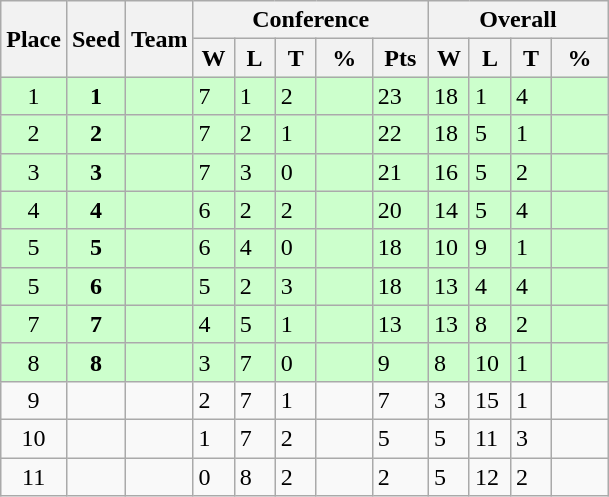<table class="wikitable">
<tr>
<th rowspan ="2">Place</th>
<th rowspan ="2">Seed</th>
<th rowspan ="2">Team</th>
<th colspan = "5">Conference</th>
<th colspan = "4">Overall</th>
</tr>
<tr>
<th scope="col" style="width: 20px;">W</th>
<th scope="col" style="width: 20px;">L</th>
<th scope="col" style="width: 20px;">T</th>
<th scope="col" style="width: 30px;">%</th>
<th scope="col" style="width: 30px;">Pts</th>
<th scope="col" style="width: 20px;">W</th>
<th scope="col" style="width: 20px;">L</th>
<th scope="col" style="width: 20px;">T</th>
<th scope="col" style="width: 30px;">%</th>
</tr>
<tr bgcolor=#ccffcc>
<td style="text-align:center;">1</td>
<td style="text-align:center;"><strong>1</strong></td>
<td></td>
<td>7</td>
<td>1</td>
<td>2</td>
<td></td>
<td>23</td>
<td>18</td>
<td>1</td>
<td>4</td>
<td></td>
</tr>
<tr bgcolor=#ccffcc>
<td style="text-align:center;">2</td>
<td style="text-align:center;"><strong>2</strong></td>
<td></td>
<td>7</td>
<td>2</td>
<td>1</td>
<td></td>
<td>22</td>
<td>18</td>
<td>5</td>
<td>1</td>
<td></td>
</tr>
<tr bgcolor=#ccffcc>
<td style="text-align:center;">3</td>
<td style="text-align:center;"><strong>3</strong></td>
<td></td>
<td>7</td>
<td>3</td>
<td>0</td>
<td></td>
<td>21</td>
<td>16</td>
<td>5</td>
<td>2</td>
<td></td>
</tr>
<tr bgcolor=#ccffcc>
<td style="text-align:center;">4</td>
<td style="text-align:center;"><strong>4</strong></td>
<td></td>
<td>6</td>
<td>2</td>
<td>2</td>
<td></td>
<td>20</td>
<td>14</td>
<td>5</td>
<td>4</td>
<td></td>
</tr>
<tr bgcolor=#ccffcc>
<td style="text-align:center;">5</td>
<td style="text-align:center;"><strong>5</strong></td>
<td></td>
<td>6</td>
<td>4</td>
<td>0</td>
<td></td>
<td>18</td>
<td>10</td>
<td>9</td>
<td>1</td>
<td></td>
</tr>
<tr bgcolor=#ccffcc>
<td style="text-align:center;">5</td>
<td style="text-align:center;"><strong>6</strong></td>
<td></td>
<td>5</td>
<td>2</td>
<td>3</td>
<td></td>
<td>18</td>
<td>13</td>
<td>4</td>
<td>4</td>
<td></td>
</tr>
<tr bgcolor=#ccffcc>
<td style="text-align:center;">7</td>
<td style="text-align:center;"><strong>7</strong></td>
<td></td>
<td>4</td>
<td>5</td>
<td>1</td>
<td></td>
<td>13</td>
<td>13</td>
<td>8</td>
<td>2</td>
<td></td>
</tr>
<tr bgcolor=#ccffcc>
<td style="text-align:center;">8</td>
<td style="text-align:center;"><strong>8</strong></td>
<td></td>
<td>3</td>
<td>7</td>
<td>0</td>
<td></td>
<td>9</td>
<td>8</td>
<td>10</td>
<td>1</td>
<td></td>
</tr>
<tr>
<td style="text-align:center;">9</td>
<td style="text-align:center;"></td>
<td></td>
<td>2</td>
<td>7</td>
<td>1</td>
<td></td>
<td>7</td>
<td>3</td>
<td>15</td>
<td>1</td>
<td></td>
</tr>
<tr>
<td style="text-align:center;">10</td>
<td style="text-align:center;"></td>
<td></td>
<td>1</td>
<td>7</td>
<td>2</td>
<td></td>
<td>5</td>
<td>5</td>
<td>11</td>
<td>3</td>
<td></td>
</tr>
<tr>
<td style="text-align:center;">11</td>
<td style="text-align:center;"></td>
<td></td>
<td>0</td>
<td>8</td>
<td>2</td>
<td></td>
<td>2</td>
<td>5</td>
<td>12</td>
<td>2</td>
<td></td>
</tr>
</table>
